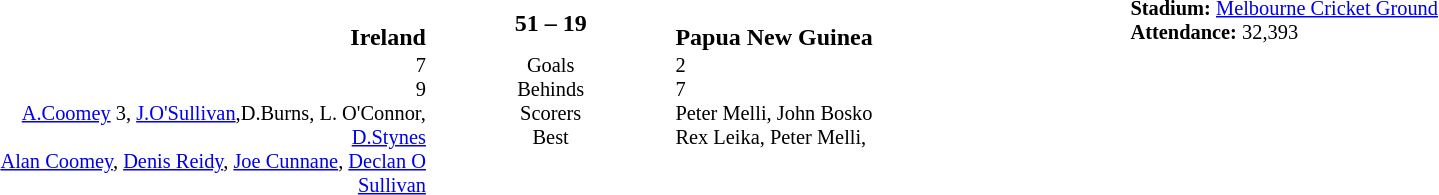<table style="width: 100%; background: transparent;" cellspacing="0">
<tr>
<td align=center valign=top rowspan=3 width=15%></td>
</tr>
<tr>
<td width=24% align=right><br><strong>Ireland</strong></td>
<td align=center width=13%><strong>51 – 19</strong></td>
<td width=24%><br><strong>Papua New Guinea</strong></td>
<td style=font-size:85% rowspan=2 valign=top><strong>Stadium:</strong> <a href='#'>Melbourne Cricket Ground</a><br><strong>Attendance:</strong> 32,393 <br></td>
</tr>
<tr style=font-size:85%>
<td align=right valign=top>7<br> 9<br> <a href='#'>A.Coomey</a> 3, <a href='#'>J.O'Sullivan</a>,D.Burns, L. O'Connor, <a href='#'>D.Stynes</a><br> <a href='#'>Alan Coomey</a>, <a href='#'>Denis Reidy</a>, <a href='#'>Joe Cunnane</a>, <a href='#'>Declan O Sullivan</a></td>
<td align=center valign=top>Goals <br>Behinds<br>Scorers<br> Best</td>
<td valign=top>2<br> 7<br>Peter Melli, John Bosko<br>Rex Leika, Peter Melli,</td>
</tr>
</table>
